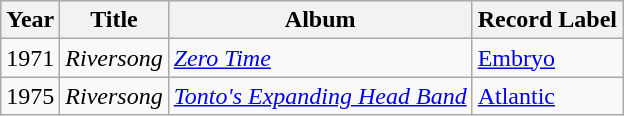<table class="wikitable">
<tr>
<th>Year</th>
<th>Title</th>
<th>Album</th>
<th>Record Label</th>
</tr>
<tr>
<td>1971</td>
<td><em>Riversong</em></td>
<td><em><a href='#'>Zero Time</a></em></td>
<td><a href='#'>Embryo</a></td>
</tr>
<tr>
<td>1975</td>
<td><em>Riversong</em></td>
<td><em><a href='#'>Tonto's Expanding Head Band</a></em></td>
<td><a href='#'>Atlantic</a></td>
</tr>
</table>
